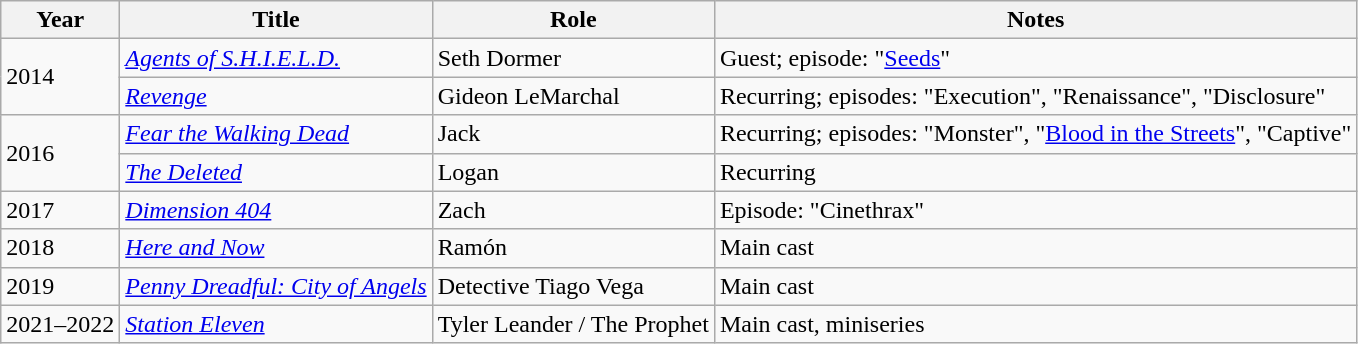<table class="wikitable">
<tr>
<th>Year</th>
<th>Title</th>
<th>Role</th>
<th>Notes</th>
</tr>
<tr>
<td rowspan="2">2014</td>
<td><em><a href='#'>Agents of S.H.I.E.L.D.</a></em></td>
<td>Seth Dormer</td>
<td>Guest; episode: "<a href='#'>Seeds</a>"</td>
</tr>
<tr>
<td><em><a href='#'>Revenge</a></em></td>
<td>Gideon LeMarchal</td>
<td>Recurring; episodes: "Execution", "Renaissance", "Disclosure"</td>
</tr>
<tr>
<td rowspan="2">2016</td>
<td><em><a href='#'>Fear the Walking Dead</a></em></td>
<td>Jack</td>
<td>Recurring; episodes: "Monster", "<a href='#'>Blood in the Streets</a>", "Captive"</td>
</tr>
<tr>
<td><em><a href='#'>The Deleted</a></em></td>
<td>Logan</td>
<td>Recurring</td>
</tr>
<tr>
<td>2017</td>
<td><em><a href='#'>Dimension 404</a></em></td>
<td>Zach</td>
<td>Episode: "Cinethrax"</td>
</tr>
<tr>
<td>2018</td>
<td><em><a href='#'>Here and Now</a></em></td>
<td>Ramón</td>
<td>Main cast</td>
</tr>
<tr>
<td>2019</td>
<td><em><a href='#'>Penny Dreadful: City of Angels</a></em></td>
<td>Detective Tiago Vega</td>
<td>Main cast</td>
</tr>
<tr>
<td>2021–2022</td>
<td><em><a href='#'>Station Eleven</a></em></td>
<td>Tyler Leander / The Prophet</td>
<td>Main cast, miniseries</td>
</tr>
</table>
